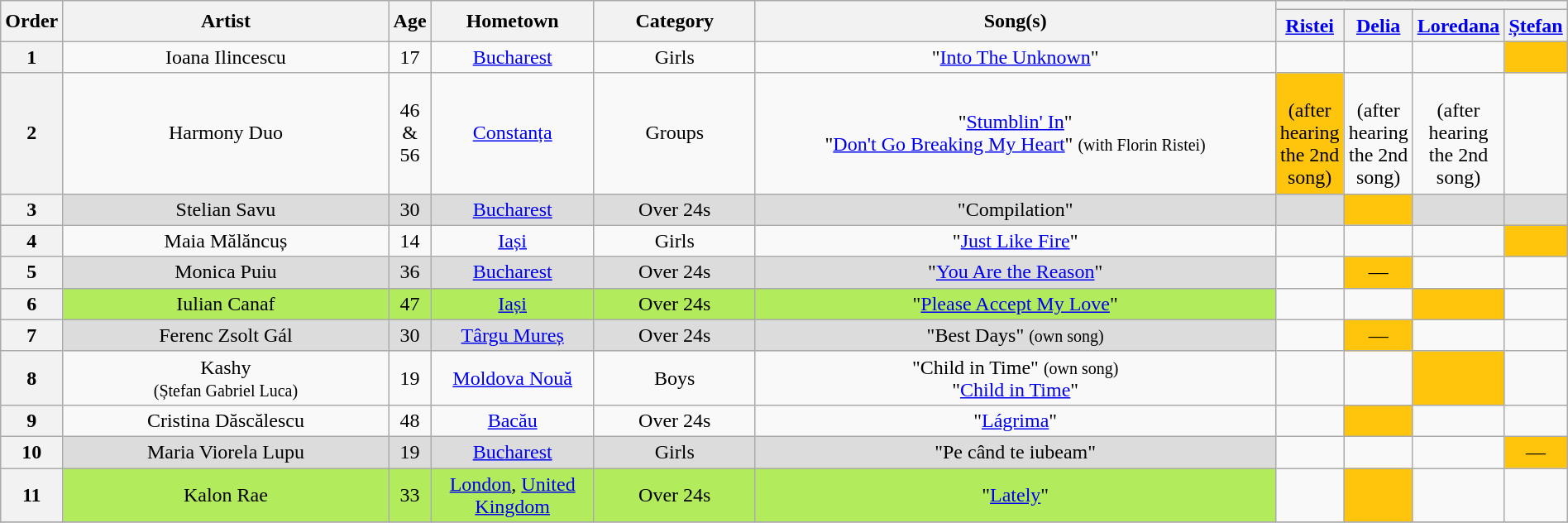<table class="wikitable" style="text-align:center;width:100%;max-width:115em;margin:auto">
<tr>
<th rowspan="2" style="width:3em">Order</th>
<th rowspan="2" style="width:23%">Artist</th>
<th rowspan="2" style="width:3em">Age</th>
<th rowspan="2" style="width:11%">Hometown</th>
<th rowspan="2" style="width:11%">Category</th>
<th rowspan="2" style="width:37%">Song(s)</th>
<th colspan="4"></th>
</tr>
<tr>
<th><a href='#'>Ristei</a></th>
<th><a href='#'>Delia</a></th>
<th><a href='#'>Loredana</a></th>
<th><a href='#'>Ștefan</a></th>
</tr>
<tr>
<th>1</th>
<td>Ioana Ilincescu</td>
<td>17</td>
<td><a href='#'>Bucharest</a></td>
<td>Girls</td>
<td>"<a href='#'>Into The Unknown</a>"</td>
<td></td>
<td></td>
<td></td>
<td bgcolor="#ffc40c"></td>
</tr>
<tr>
<th>2</th>
<td>Harmony Duo</td>
<td>46 & 56</td>
<td><a href='#'>Constanța</a></td>
<td>Groups</td>
<td>"<a href='#'>Stumblin' In</a>" <br> "<a href='#'>Don't Go Breaking My Heart</a>" <small> (with Florin Ristei)</small></td>
<td bgcolor="#ffc40c"> <br>(after hearing the 2nd song)</td>
<td><br>(after hearing the 2nd song)</td>
<td><br>(after hearing the 2nd song)</td>
<td></td>
</tr>
<tr>
<th>3</th>
<td bgcolor="#dcdcdc">Stelian Savu</td>
<td bgcolor="#dcdcdc">30</td>
<td bgcolor="#dcdcdc"><a href='#'>Bucharest</a></td>
<td bgcolor="#dcdcdc">Over 24s</td>
<td bgcolor="#dcdcdc">"Compilation"</td>
<td bgcolor="#dcdcdc"></td>
<td bgcolor="#ffc40c"></td>
<td bgcolor="#dcdcdc"></td>
<td bgcolor="#dcdcdc"></td>
</tr>
<tr>
<th>4</th>
<td>Maia Mălăncuș</td>
<td>14</td>
<td><a href='#'>Iași</a></td>
<td>Girls</td>
<td>"<a href='#'>Just Like Fire</a>"</td>
<td></td>
<td></td>
<td></td>
<td bgcolor="#ffc40c"></td>
</tr>
<tr>
<th>5</th>
<td bgcolor="#dcdcdc">Monica Puiu</td>
<td bgcolor="#dcdcdc">36</td>
<td bgcolor="#dcdcdc"><a href='#'>Bucharest</a></td>
<td bgcolor="#dcdcdc">Over 24s</td>
<td bgcolor="#dcdcdc">"<a href='#'>You Are the Reason</a>"</td>
<td></td>
<td bgcolor="#ffc40c">—</td>
<td></td>
<td></td>
</tr>
<tr>
<th>6</th>
<td bgcolor="#B2EC5D">Iulian Canaf</td>
<td bgcolor="#B2EC5D">47</td>
<td bgcolor="#B2EC5D"><a href='#'>Iași</a></td>
<td bgcolor="#B2EC5D">Over 24s</td>
<td bgcolor="#B2EC5D">"<a href='#'>Please Accept My Love</a>"</td>
<td></td>
<td></td>
<td bgcolor="#ffc40c"></td>
<td></td>
</tr>
<tr>
<th>7</th>
<td bgcolor="#dcdcdc">Ferenc Zsolt Gál</td>
<td bgcolor="#dcdcdc">30</td>
<td bgcolor="#dcdcdc"><a href='#'>Târgu Mureș</a></td>
<td bgcolor="#dcdcdc">Over 24s</td>
<td bgcolor="#dcdcdc">"Best Days" <small>(own song)</small></td>
<td></td>
<td bgcolor="#ffc40c">—</td>
<td></td>
<td></td>
</tr>
<tr>
<th>8</th>
<td>Kashy <br><small>(Ștefan Gabriel Luca)</small></td>
<td>19</td>
<td><a href='#'>Moldova Nouă</a></td>
<td>Boys</td>
<td>"Child in Time" <small>(own song)</small> <br> "<a href='#'>Child in Time</a>"</td>
<td></td>
<td></td>
<td bgcolor="#ffc40c"></td>
<td></td>
</tr>
<tr>
<th>9</th>
<td>Cristina Dăscălescu</td>
<td>48</td>
<td><a href='#'>Bacău</a></td>
<td>Over 24s</td>
<td>"<a href='#'>Lágrima</a>"</td>
<td></td>
<td bgcolor="#ffc40c"></td>
<td></td>
<td></td>
</tr>
<tr>
<th>10</th>
<td bgcolor="#dcdcdc">Maria Viorela Lupu</td>
<td bgcolor="#dcdcdc">19</td>
<td bgcolor="#dcdcdc"><a href='#'>Bucharest</a></td>
<td bgcolor="#dcdcdc">Girls</td>
<td bgcolor="#dcdcdc">"Pe când te iubeam"</td>
<td></td>
<td></td>
<td></td>
<td bgcolor="#ffc40c">—</td>
</tr>
<tr>
<th>11</th>
<td bgcolor="#B2EC5D">Kalon Rae</td>
<td bgcolor="#B2EC5D">33</td>
<td bgcolor="#B2EC5D"><a href='#'>London</a>, <a href='#'>United Kingdom</a></td>
<td bgcolor="#B2EC5D">Over 24s</td>
<td bgcolor="#B2EC5D">"<a href='#'>Lately</a>"</td>
<td></td>
<td bgcolor="#ffc40c"></td>
<td></td>
<td></td>
</tr>
<tr>
</tr>
</table>
